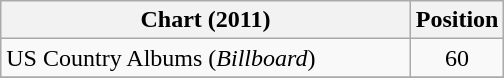<table class="wikitable">
<tr>
<th style="width:16.6em;">Chart (2011)</th>
<th>Position</th>
</tr>
<tr>
<td>US  Country Albums (<em>Billboard</em>)</td>
<td style="text-align:center;">60</td>
</tr>
<tr>
</tr>
</table>
